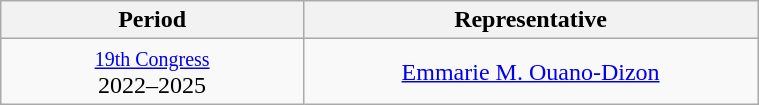<table class="wikitable" style="text-align:center; width:40%;">
<tr>
<th width="40%">Period</th>
<th>Representative</th>
</tr>
<tr>
<td><small><a href='#'>19th Congress</a></small><br>2022–2025</td>
<td><a href='#'>Emmarie M. Ouano-Dizon</a></td>
</tr>
</table>
